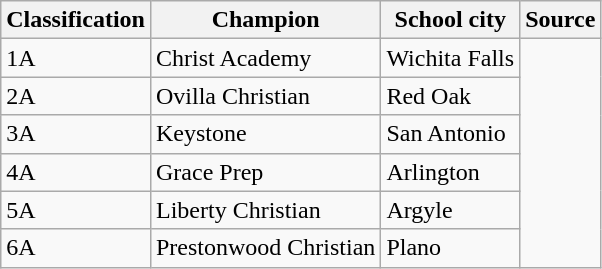<table class="wikitable">
<tr>
<th>Classification</th>
<th>Champion</th>
<th>School city</th>
<th>Source</th>
</tr>
<tr>
<td>1A</td>
<td>Christ Academy</td>
<td>Wichita Falls</td>
<td rowspan="6"></td>
</tr>
<tr>
<td>2A</td>
<td>Ovilla Christian</td>
<td>Red Oak</td>
</tr>
<tr>
<td>3A</td>
<td>Keystone</td>
<td>San Antonio</td>
</tr>
<tr>
<td>4A</td>
<td>Grace Prep</td>
<td>Arlington</td>
</tr>
<tr>
<td>5A</td>
<td>Liberty Christian</td>
<td>Argyle</td>
</tr>
<tr>
<td>6A</td>
<td>Prestonwood Christian</td>
<td>Plano</td>
</tr>
</table>
